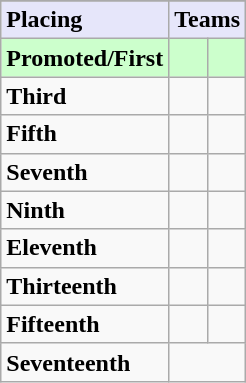<table class=wikitable>
<tr>
</tr>
<tr style="background: #E6E6FA;">
<td><strong>Placing</strong></td>
<td colspan="3" style="text-align:center"><strong>Teams</strong></td>
</tr>
<tr style="background: #ccffcc;">
<td><strong>Promoted/First</strong></td>
<td><strong></strong></td>
<td><strong></strong></td>
</tr>
<tr>
<td><strong>Third</strong></td>
<td></td>
<td></td>
</tr>
<tr>
<td><strong>Fifth</strong></td>
<td></td>
<td></td>
</tr>
<tr>
<td><strong>Seventh</strong></td>
<td></td>
<td></td>
</tr>
<tr>
<td><strong>Ninth</strong></td>
<td></td>
<td></td>
</tr>
<tr>
<td><strong>Eleventh</strong></td>
<td></td>
<td></td>
</tr>
<tr>
<td><strong>Thirteenth</strong></td>
<td></td>
<td></td>
</tr>
<tr>
<td><strong>Fifteenth</strong></td>
<td></td>
<td></td>
</tr>
<tr>
<td><strong>Seventeenth</strong></td>
<td colspan=2></td>
</tr>
</table>
